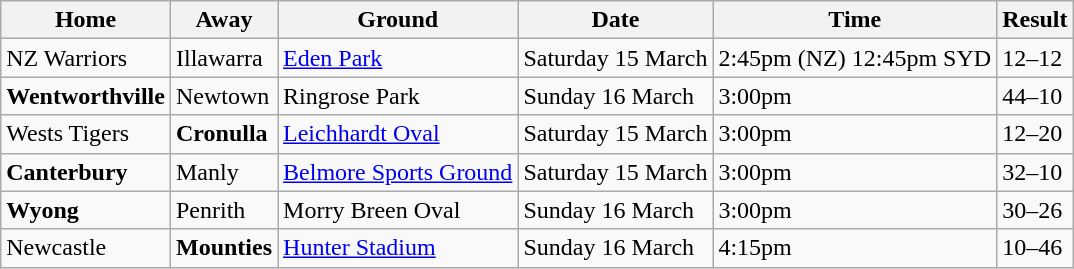<table class="wikitable">
<tr>
<th>Home</th>
<th>Away</th>
<th>Ground</th>
<th>Date</th>
<th>Time</th>
<th>Result</th>
</tr>
<tr>
<td>NZ Warriors</td>
<td>Illawarra</td>
<td><a href='#'>Eden Park</a></td>
<td>Saturday 15 March</td>
<td>2:45pm (NZ) 12:45pm SYD</td>
<td>12–12</td>
</tr>
<tr>
<td><strong>Wentworthville</strong></td>
<td>Newtown</td>
<td>Ringrose Park</td>
<td>Sunday 16 March</td>
<td>3:00pm</td>
<td>44–10</td>
</tr>
<tr>
<td>Wests Tigers</td>
<td><strong>Cronulla</strong></td>
<td><a href='#'>Leichhardt Oval</a></td>
<td>Saturday 15 March</td>
<td>3:00pm</td>
<td>12–20</td>
</tr>
<tr>
<td><strong>Canterbury</strong></td>
<td>Manly</td>
<td><a href='#'>Belmore Sports Ground</a></td>
<td>Saturday 15 March</td>
<td>3:00pm</td>
<td>32–10</td>
</tr>
<tr>
<td><strong>Wyong</strong></td>
<td>Penrith</td>
<td>Morry Breen Oval</td>
<td>Sunday 16 March</td>
<td>3:00pm</td>
<td>30–26</td>
</tr>
<tr>
<td>Newcastle</td>
<td><strong>Mounties</strong></td>
<td><a href='#'>Hunter Stadium</a></td>
<td>Sunday 16 March</td>
<td>4:15pm</td>
<td>10–46</td>
</tr>
</table>
